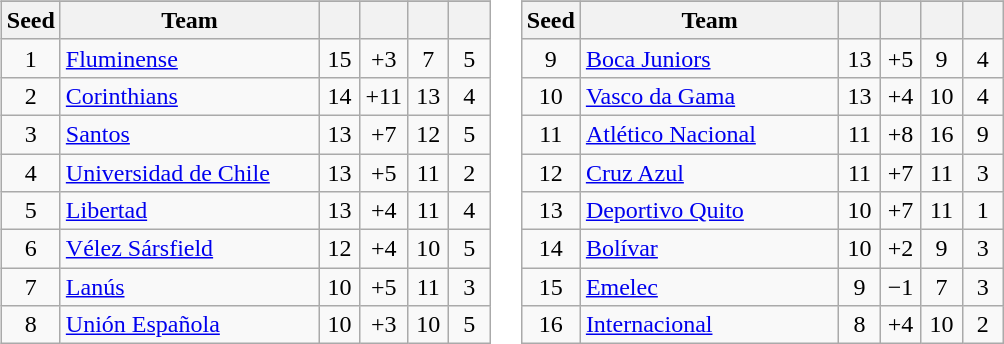<table>
<tr>
<td><br><table class="wikitable" style="text-align: center;">
<tr>
</tr>
<tr>
<th width=20>Seed</th>
<th width=165>Team</th>
<th width=20></th>
<th width=20></th>
<th width=20></th>
<th width=20></th>
</tr>
<tr>
<td>1</td>
<td align="left"> <a href='#'>Fluminense</a></td>
<td>15</td>
<td>+3</td>
<td>7</td>
<td>5</td>
</tr>
<tr>
<td>2</td>
<td align="left"> <a href='#'>Corinthians</a></td>
<td>14</td>
<td>+11</td>
<td>13</td>
<td>4</td>
</tr>
<tr>
<td>3</td>
<td align="left"> <a href='#'>Santos</a></td>
<td>13</td>
<td>+7</td>
<td>12</td>
<td>5</td>
</tr>
<tr>
<td>4</td>
<td align="left"> <a href='#'>Universidad de Chile</a></td>
<td>13</td>
<td>+5</td>
<td>11</td>
<td>2</td>
</tr>
<tr>
<td>5</td>
<td align="left"> <a href='#'>Libertad</a></td>
<td>13</td>
<td>+4</td>
<td>11</td>
<td>4</td>
</tr>
<tr>
<td>6</td>
<td align="left"> <a href='#'>Vélez Sársfield</a></td>
<td>12</td>
<td>+4</td>
<td>10</td>
<td>5</td>
</tr>
<tr>
<td>7</td>
<td align="left"> <a href='#'>Lanús</a></td>
<td>10</td>
<td>+5</td>
<td>11</td>
<td>3</td>
</tr>
<tr>
<td>8</td>
<td align="left"> <a href='#'>Unión Española</a></td>
<td>10</td>
<td>+3</td>
<td>10</td>
<td>5</td>
</tr>
</table>
</td>
<td><br><table class="wikitable" style="text-align: center;">
<tr>
</tr>
<tr>
<th width=20>Seed</th>
<th width=165>Team</th>
<th width=20></th>
<th width=20></th>
<th width=20></th>
<th width=20></th>
</tr>
<tr>
<td>9</td>
<td align="left"> <a href='#'>Boca Juniors</a></td>
<td>13</td>
<td>+5</td>
<td>9</td>
<td>4</td>
</tr>
<tr>
<td>10</td>
<td align="left"> <a href='#'>Vasco da Gama</a></td>
<td>13</td>
<td>+4</td>
<td>10</td>
<td>4</td>
</tr>
<tr>
<td>11</td>
<td align="left"> <a href='#'>Atlético Nacional</a></td>
<td>11</td>
<td>+8</td>
<td>16</td>
<td>9</td>
</tr>
<tr>
<td>12</td>
<td align="left"> <a href='#'>Cruz Azul</a></td>
<td>11</td>
<td>+7</td>
<td>11</td>
<td>3</td>
</tr>
<tr>
<td>13</td>
<td align="left"> <a href='#'>Deportivo Quito</a></td>
<td>10</td>
<td>+7</td>
<td>11</td>
<td>1</td>
</tr>
<tr>
<td>14</td>
<td align="left"> <a href='#'>Bolívar</a></td>
<td>10</td>
<td>+2</td>
<td>9</td>
<td>3</td>
</tr>
<tr>
<td>15</td>
<td align="left"> <a href='#'>Emelec</a></td>
<td>9</td>
<td>−1</td>
<td>7</td>
<td>3</td>
</tr>
<tr>
<td>16</td>
<td align="left"> <a href='#'>Internacional</a></td>
<td>8</td>
<td>+4</td>
<td>10</td>
<td>2</td>
</tr>
</table>
</td>
</tr>
</table>
